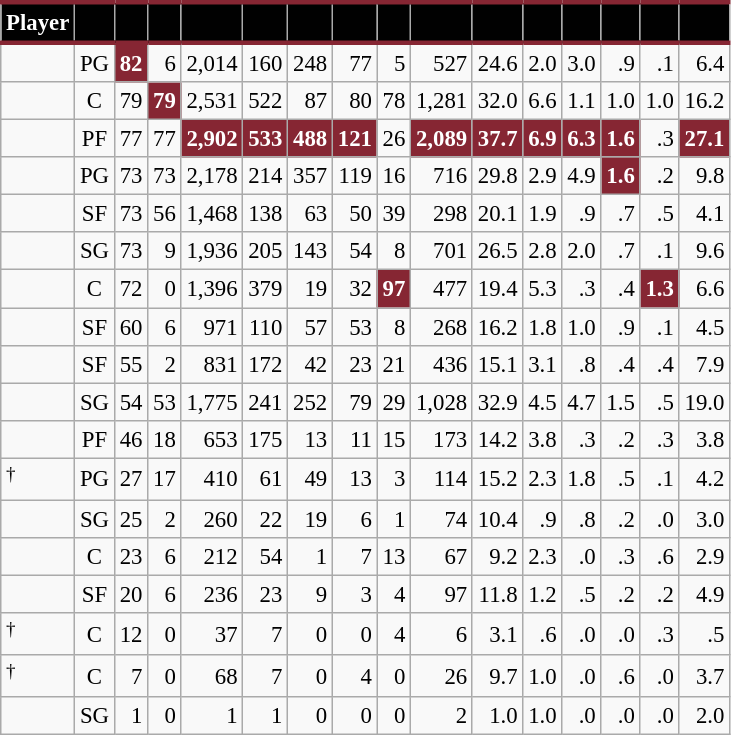<table class="wikitable sortable" style="font-size: 95%; text-align:right;">
<tr>
<th style="background:#010101; color:#FFFFFF; border-top:#862633 3px solid; border-bottom:#862633 3px solid;">Player</th>
<th style="background:#010101; color:#FFFFFF; border-top:#862633 3px solid; border-bottom:#862633 3px solid;"></th>
<th style="background:#010101; color:#FFFFFF; border-top:#862633 3px solid; border-bottom:#862633 3px solid;"></th>
<th style="background:#010101; color:#FFFFFF; border-top:#862633 3px solid; border-bottom:#862633 3px solid;"></th>
<th style="background:#010101; color:#FFFFFF; border-top:#862633 3px solid; border-bottom:#862633 3px solid;"></th>
<th style="background:#010101; color:#FFFFFF; border-top:#862633 3px solid; border-bottom:#862633 3px solid;"></th>
<th style="background:#010101; color:#FFFFFF; border-top:#862633 3px solid; border-bottom:#862633 3px solid;"></th>
<th style="background:#010101; color:#FFFFFF; border-top:#862633 3px solid; border-bottom:#862633 3px solid;"></th>
<th style="background:#010101; color:#FFFFFF; border-top:#862633 3px solid; border-bottom:#862633 3px solid;"></th>
<th style="background:#010101; color:#FFFFFF; border-top:#862633 3px solid; border-bottom:#862633 3px solid;"></th>
<th style="background:#010101; color:#FFFFFF; border-top:#862633 3px solid; border-bottom:#862633 3px solid;"></th>
<th style="background:#010101; color:#FFFFFF; border-top:#862633 3px solid; border-bottom:#862633 3px solid;"></th>
<th style="background:#010101; color:#FFFFFF; border-top:#862633 3px solid; border-bottom:#862633 3px solid;"></th>
<th style="background:#010101; color:#FFFFFF; border-top:#862633 3px solid; border-bottom:#862633 3px solid;"></th>
<th style="background:#010101; color:#FFFFFF; border-top:#862633 3px solid; border-bottom:#862633 3px solid;"></th>
<th style="background:#010101; color:#FFFFFF; border-top:#862633 3px solid; border-bottom:#862633 3px solid;"></th>
</tr>
<tr>
<td style="text-align:left;"></td>
<td style="text-align:center;">PG</td>
<td style="background:#862633; color:#FFFFFF;"><strong>82</strong></td>
<td>6</td>
<td>2,014</td>
<td>160</td>
<td>248</td>
<td>77</td>
<td>5</td>
<td>527</td>
<td>24.6</td>
<td>2.0</td>
<td>3.0</td>
<td>.9</td>
<td>.1</td>
<td>6.4</td>
</tr>
<tr>
<td style="text-align:left;"></td>
<td style="text-align:center;">C</td>
<td>79</td>
<td style="background:#862633; color:#FFFFFF;"><strong>79</strong></td>
<td>2,531</td>
<td>522</td>
<td>87</td>
<td>80</td>
<td>78</td>
<td>1,281</td>
<td>32.0</td>
<td>6.6</td>
<td>1.1</td>
<td>1.0</td>
<td>1.0</td>
<td>16.2</td>
</tr>
<tr>
<td style="text-align:left;"></td>
<td style="text-align:center;">PF</td>
<td>77</td>
<td>77</td>
<td style="background:#862633; color:#FFFFFF;"><strong>2,902</strong></td>
<td style="background:#862633; color:#FFFFFF;"><strong>533</strong></td>
<td style="background:#862633; color:#FFFFFF;"><strong>488</strong></td>
<td style="background:#862633; color:#FFFFFF;"><strong>121</strong></td>
<td>26</td>
<td style="background:#862633; color:#FFFFFF;"><strong>2,089</strong></td>
<td style="background:#862633; color:#FFFFFF;"><strong>37.7</strong></td>
<td style="background:#862633; color:#FFFFFF;"><strong>6.9</strong></td>
<td style="background:#862633; color:#FFFFFF;"><strong>6.3</strong></td>
<td style="background:#862633; color:#FFFFFF;"><strong>1.6</strong></td>
<td>.3</td>
<td style="background:#862633; color:#FFFFFF;"><strong>27.1</strong></td>
</tr>
<tr>
<td style="text-align:left;"></td>
<td style="text-align:center;">PG</td>
<td>73</td>
<td>73</td>
<td>2,178</td>
<td>214</td>
<td>357</td>
<td>119</td>
<td>16</td>
<td>716</td>
<td>29.8</td>
<td>2.9</td>
<td>4.9</td>
<td style="background:#862633; color:#FFFFFF;"><strong>1.6</strong></td>
<td>.2</td>
<td>9.8</td>
</tr>
<tr>
<td style="text-align:left;"></td>
<td style="text-align:center;">SF</td>
<td>73</td>
<td>56</td>
<td>1,468</td>
<td>138</td>
<td>63</td>
<td>50</td>
<td>39</td>
<td>298</td>
<td>20.1</td>
<td>1.9</td>
<td>.9</td>
<td>.7</td>
<td>.5</td>
<td>4.1</td>
</tr>
<tr>
<td style="text-align:left;"></td>
<td style="text-align:center;">SG</td>
<td>73</td>
<td>9</td>
<td>1,936</td>
<td>205</td>
<td>143</td>
<td>54</td>
<td>8</td>
<td>701</td>
<td>26.5</td>
<td>2.8</td>
<td>2.0</td>
<td>.7</td>
<td>.1</td>
<td>9.6</td>
</tr>
<tr>
<td style="text-align:left;"></td>
<td style="text-align:center;">C</td>
<td>72</td>
<td>0</td>
<td>1,396</td>
<td>379</td>
<td>19</td>
<td>32</td>
<td style="background:#862633; color:#FFFFFF;"><strong>97</strong></td>
<td>477</td>
<td>19.4</td>
<td>5.3</td>
<td>.3</td>
<td>.4</td>
<td style="background:#862633; color:#FFFFFF;"><strong>1.3</strong></td>
<td>6.6</td>
</tr>
<tr>
<td style="text-align:left;"></td>
<td style="text-align:center;">SF</td>
<td>60</td>
<td>6</td>
<td>971</td>
<td>110</td>
<td>57</td>
<td>53</td>
<td>8</td>
<td>268</td>
<td>16.2</td>
<td>1.8</td>
<td>1.0</td>
<td>.9</td>
<td>.1</td>
<td>4.5</td>
</tr>
<tr>
<td style="text-align:left;"></td>
<td style="text-align:center;">SF</td>
<td>55</td>
<td>2</td>
<td>831</td>
<td>172</td>
<td>42</td>
<td>23</td>
<td>21</td>
<td>436</td>
<td>15.1</td>
<td>3.1</td>
<td>.8</td>
<td>.4</td>
<td>.4</td>
<td>7.9</td>
</tr>
<tr>
<td style="text-align:left;"></td>
<td style="text-align:center;">SG</td>
<td>54</td>
<td>53</td>
<td>1,775</td>
<td>241</td>
<td>252</td>
<td>79</td>
<td>29</td>
<td>1,028</td>
<td>32.9</td>
<td>4.5</td>
<td>4.7</td>
<td>1.5</td>
<td>.5</td>
<td>19.0</td>
</tr>
<tr>
<td style="text-align:left;"></td>
<td style="text-align:center;">PF</td>
<td>46</td>
<td>18</td>
<td>653</td>
<td>175</td>
<td>13</td>
<td>11</td>
<td>15</td>
<td>173</td>
<td>14.2</td>
<td>3.8</td>
<td>.3</td>
<td>.2</td>
<td>.3</td>
<td>3.8</td>
</tr>
<tr>
<td style="text-align:left;"><sup>†</sup></td>
<td style="text-align:center;">PG</td>
<td>27</td>
<td>17</td>
<td>410</td>
<td>61</td>
<td>49</td>
<td>13</td>
<td>3</td>
<td>114</td>
<td>15.2</td>
<td>2.3</td>
<td>1.8</td>
<td>.5</td>
<td>.1</td>
<td>4.2</td>
</tr>
<tr>
<td style="text-align:left;"></td>
<td style="text-align:center;">SG</td>
<td>25</td>
<td>2</td>
<td>260</td>
<td>22</td>
<td>19</td>
<td>6</td>
<td>1</td>
<td>74</td>
<td>10.4</td>
<td>.9</td>
<td>.8</td>
<td>.2</td>
<td>.0</td>
<td>3.0</td>
</tr>
<tr>
<td style="text-align:left;"></td>
<td style="text-align:center;">C</td>
<td>23</td>
<td>6</td>
<td>212</td>
<td>54</td>
<td>1</td>
<td>7</td>
<td>13</td>
<td>67</td>
<td>9.2</td>
<td>2.3</td>
<td>.0</td>
<td>.3</td>
<td>.6</td>
<td>2.9</td>
</tr>
<tr>
<td style="text-align:left;"></td>
<td style="text-align:center;">SF</td>
<td>20</td>
<td>6</td>
<td>236</td>
<td>23</td>
<td>9</td>
<td>3</td>
<td>4</td>
<td>97</td>
<td>11.8</td>
<td>1.2</td>
<td>.5</td>
<td>.2</td>
<td>.2</td>
<td>4.9</td>
</tr>
<tr>
<td style="text-align:left;"><sup>†</sup></td>
<td style="text-align:center;">C</td>
<td>12</td>
<td>0</td>
<td>37</td>
<td>7</td>
<td>0</td>
<td>0</td>
<td>4</td>
<td>6</td>
<td>3.1</td>
<td>.6</td>
<td>.0</td>
<td>.0</td>
<td>.3</td>
<td>.5</td>
</tr>
<tr>
<td style="text-align:left;"><sup>†</sup></td>
<td style="text-align:center;">C</td>
<td>7</td>
<td>0</td>
<td>68</td>
<td>7</td>
<td>0</td>
<td>4</td>
<td>0</td>
<td>26</td>
<td>9.7</td>
<td>1.0</td>
<td>.0</td>
<td>.6</td>
<td>.0</td>
<td>3.7</td>
</tr>
<tr>
<td style="text-align:left;"></td>
<td style="text-align:center;">SG</td>
<td>1</td>
<td>0</td>
<td>1</td>
<td>1</td>
<td>0</td>
<td>0</td>
<td>0</td>
<td>2</td>
<td>1.0</td>
<td>1.0</td>
<td>.0</td>
<td>.0</td>
<td>.0</td>
<td>2.0</td>
</tr>
</table>
